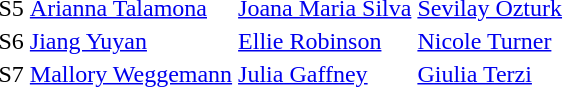<table>
<tr>
<td>S5</td>
<td><a href='#'>Arianna Talamona</a><br></td>
<td><a href='#'>Joana Maria Silva</a><br></td>
<td><a href='#'>Sevilay Ozturk</a><br></td>
</tr>
<tr>
<td>S6</td>
<td><a href='#'>Jiang Yuyan</a><br></td>
<td><a href='#'>Ellie Robinson</a><br></td>
<td><a href='#'>Nicole Turner</a><br></td>
</tr>
<tr>
<td>S7</td>
<td><a href='#'>Mallory Weggemann</a><br></td>
<td><a href='#'>Julia Gaffney</a><br></td>
<td><a href='#'>Giulia Terzi</a><br></td>
</tr>
</table>
